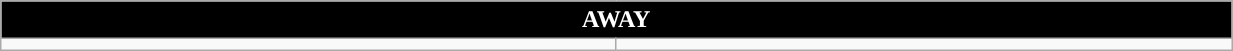<table class="wikitable collapsible collapsed" style="width:65%">
<tr>
<th colspan=6 ! style="color:white; background:black">AWAY</th>
</tr>
<tr>
<td></td>
<td></td>
</tr>
</table>
